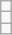<table class="wikitable">
<tr>
<td></td>
</tr>
<tr>
<td></td>
</tr>
<tr>
<td></td>
</tr>
</table>
